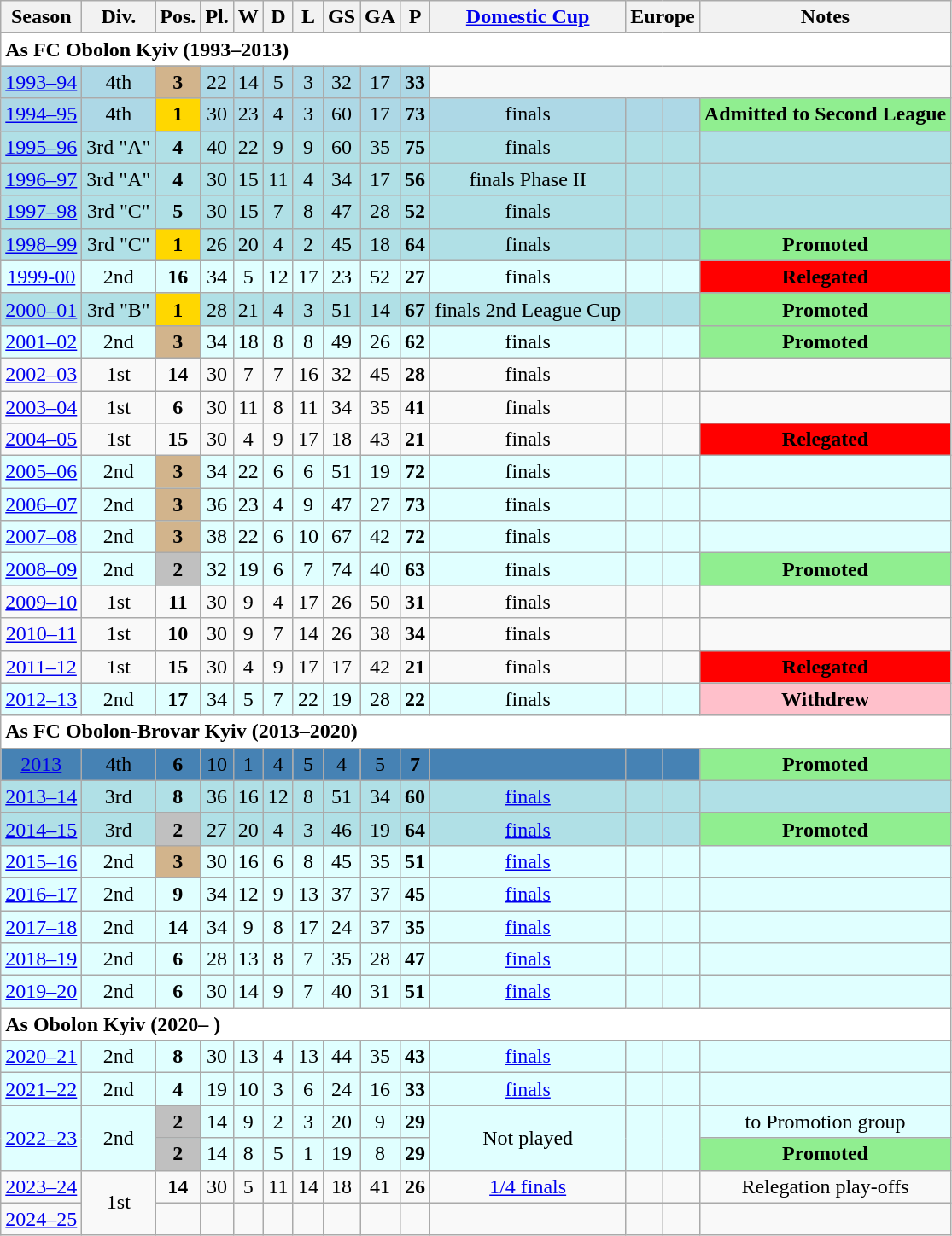<table class="wikitable">
<tr>
<th>Season</th>
<th>Div.</th>
<th>Pos.</th>
<th>Pl.</th>
<th>W</th>
<th>D</th>
<th>L</th>
<th>GS</th>
<th>GA</th>
<th>P</th>
<th><a href='#'>Domestic Cup</a></th>
<th colspan=2>Europe</th>
<th>Notes</th>
</tr>
<tr bgcolor=white>
<td colspan=14><strong>As FC Obolon Kyiv (1993–2013)</strong></td>
</tr>
<tr bgcolor=LightBlue>
<td align=center><a href='#'>1993–94</a></td>
<td align=center>4th</td>
<td align=center bgcolor=tan><strong>3</strong></td>
<td align=center>22</td>
<td align=center>14</td>
<td align=center>5</td>
<td align=center>3</td>
<td align=center>32</td>
<td align=center>17</td>
<td align=center><strong>33</strong></td>
</tr>
<tr bgcolor=LightBlue>
<td align=center><a href='#'>1994–95</a></td>
<td align=center>4th</td>
<td align=center bgcolor=gold><strong>1</strong></td>
<td align=center>30</td>
<td align=center>23</td>
<td align=center>4</td>
<td align=center>3</td>
<td align=center>60</td>
<td align=center>17</td>
<td align=center><strong>73</strong></td>
<td align=center> finals</td>
<td align=center></td>
<td align=center></td>
<td align=center bgcolor=lightgreen><strong>Admitted to Second League</strong></td>
</tr>
<tr bgcolor=PowderBlue>
<td align=center><a href='#'>1995–96</a></td>
<td align=center>3rd "A"</td>
<td align=center><strong>4</strong></td>
<td align=center>40</td>
<td align=center>22</td>
<td align=center>9</td>
<td align=center>9</td>
<td align=center>60</td>
<td align=center>35</td>
<td align=center><strong>75</strong></td>
<td align=center> finals</td>
<td align=center></td>
<td align=center></td>
<td align=center></td>
</tr>
<tr bgcolor=PowderBlue>
<td align=center><a href='#'>1996–97</a></td>
<td align=center>3rd "A"</td>
<td align=center><strong>4</strong></td>
<td align=center>30</td>
<td align=center>15</td>
<td align=center>11</td>
<td align=center>4</td>
<td align=center>34</td>
<td align=center>17</td>
<td align=center><strong>56</strong></td>
<td align=center> finals Phase II</td>
<td align=center></td>
<td align=center></td>
<td align=center></td>
</tr>
<tr bgcolor=PowderBlue>
<td align=center><a href='#'>1997–98</a></td>
<td align=center>3rd "C"</td>
<td align=center><strong>5</strong></td>
<td align=center>30</td>
<td align=center>15</td>
<td align=center>7</td>
<td align=center>8</td>
<td align=center>47</td>
<td align=center>28</td>
<td align=center><strong>52</strong></td>
<td align=center> finals</td>
<td align=center></td>
<td align=center></td>
<td align=center></td>
</tr>
<tr bgcolor=PowderBlue>
<td align=center><a href='#'>1998–99</a></td>
<td align=center>3rd "C"</td>
<td align=center bgcolor=gold><strong>1</strong></td>
<td align=center>26</td>
<td align=center>20</td>
<td align=center>4</td>
<td align=center>2</td>
<td align=center>45</td>
<td align=center>18</td>
<td align=center><strong>64</strong></td>
<td align=center> finals</td>
<td align=center></td>
<td align=center></td>
<td align=center bgcolor=lightgreen><strong>Promoted</strong></td>
</tr>
<tr bgcolor=LightCyan>
<td align=center><a href='#'>1999-00</a></td>
<td align=center>2nd</td>
<td align=center><strong>16</strong></td>
<td align=center>34</td>
<td align=center>5</td>
<td align=center>12</td>
<td align=center>17</td>
<td align=center>23</td>
<td align=center>52</td>
<td align=center><strong>27</strong></td>
<td align=center> finals</td>
<td align=center></td>
<td align=center></td>
<td align=center bgcolor=Red><strong>Relegated</strong></td>
</tr>
<tr bgcolor=PowderBlue>
<td align=center><a href='#'>2000–01</a></td>
<td align=center>3rd "B"</td>
<td align=center bgcolor=gold><strong>1</strong></td>
<td align=center>28</td>
<td align=center>21</td>
<td align=center>4</td>
<td align=center>3</td>
<td align=center>51</td>
<td align=center>14</td>
<td align=center><strong>67</strong></td>
<td align=center> finals 2nd League Cup</td>
<td align=center></td>
<td align=center></td>
<td align=center bgcolor=lightgreen><strong>Promoted</strong></td>
</tr>
<tr bgcolor=LightCyan>
<td align=center><a href='#'>2001–02</a></td>
<td align=center>2nd</td>
<td align=center bgcolor=tan><strong>3</strong></td>
<td align=center>34</td>
<td align=center>18</td>
<td align=center>8</td>
<td align=center>8</td>
<td align=center>49</td>
<td align=center>26</td>
<td align=center><strong>62</strong></td>
<td align=center> finals</td>
<td align=center></td>
<td align=center></td>
<td align=center bgcolor=lightgreen><strong>Promoted</strong></td>
</tr>
<tr>
<td align=center><a href='#'>2002–03</a></td>
<td align=center>1st</td>
<td align=center><strong>14</strong></td>
<td align=center>30</td>
<td align=center>7</td>
<td align=center>7</td>
<td align=center>16</td>
<td align=center>32</td>
<td align=center>45</td>
<td align=center><strong>28</strong></td>
<td align=center> finals</td>
<td align=center></td>
<td align=center></td>
<td align=center></td>
</tr>
<tr>
<td align=center><a href='#'>2003–04</a></td>
<td align=center>1st</td>
<td align=center><strong>6</strong></td>
<td align=center>30</td>
<td align=center>11</td>
<td align=center>8</td>
<td align=center>11</td>
<td align=center>34</td>
<td align=center>35</td>
<td align=center><strong>41</strong></td>
<td align=center> finals</td>
<td align=center></td>
<td align=center></td>
<td align=center></td>
</tr>
<tr>
<td align=center><a href='#'>2004–05</a></td>
<td align=center>1st</td>
<td align=center><strong>15</strong></td>
<td align=center>30</td>
<td align=center>4</td>
<td align=center>9</td>
<td align=center>17</td>
<td align=center>18</td>
<td align=center>43</td>
<td align=center><strong>21</strong></td>
<td align=center> finals</td>
<td align=center></td>
<td align=center></td>
<td align=center bgcolor=red><strong>Relegated</strong></td>
</tr>
<tr bgcolor=LightCyan>
<td align=center><a href='#'>2005–06</a></td>
<td align=center>2nd</td>
<td align=center bgcolor=tan><strong>3</strong></td>
<td align=center>34</td>
<td align=center>22</td>
<td align=center>6</td>
<td align=center>6</td>
<td align=center>51</td>
<td align=center>19</td>
<td align=center><strong>72</strong></td>
<td align=center> finals</td>
<td align=center></td>
<td align=center></td>
<td align=center></td>
</tr>
<tr bgcolor=LightCyan>
<td align=center><a href='#'>2006–07</a></td>
<td align=center>2nd</td>
<td align=center bgcolor=tan><strong>3</strong></td>
<td align=center>36</td>
<td align=center>23</td>
<td align=center>4</td>
<td align=center>9</td>
<td align=center>47</td>
<td align=center>27</td>
<td align=center><strong>73</strong></td>
<td align=center> finals</td>
<td align=center></td>
<td align=center></td>
<td align=center></td>
</tr>
<tr bgcolor=LightCyan>
<td align=center><a href='#'>2007–08</a></td>
<td align=center>2nd</td>
<td align=center bgcolor=tan><strong>3</strong></td>
<td align=center>38</td>
<td align=center>22</td>
<td align=center>6</td>
<td align=center>10</td>
<td align=center>67</td>
<td align=center>42</td>
<td align=center><strong>72</strong></td>
<td align=center> finals</td>
<td align=center></td>
<td align=center></td>
<td align=center></td>
</tr>
<tr bgcolor=LightCyan>
<td align=center><a href='#'>2008–09</a></td>
<td align=center>2nd</td>
<td align=center bgcolor=silver><strong>2</strong></td>
<td align=center>32</td>
<td align=center>19</td>
<td align=center>6</td>
<td align=center>7</td>
<td align=center>74</td>
<td align=center>40</td>
<td align=center><strong>63</strong></td>
<td align=center> finals</td>
<td align=center></td>
<td align=center></td>
<td align=center bgcolor=lightgreen><strong>Promoted</strong></td>
</tr>
<tr>
<td align=center><a href='#'>2009–10</a></td>
<td align=center>1st</td>
<td align=center><strong>11</strong></td>
<td align=center>30</td>
<td align=center>9</td>
<td align=center>4</td>
<td align=center>17</td>
<td align=center>26</td>
<td align=center>50</td>
<td align=center><strong>31</strong></td>
<td align=center> finals</td>
<td align=center></td>
<td align=center></td>
<td align=center></td>
</tr>
<tr>
<td align=center><a href='#'>2010–11</a></td>
<td align=center>1st</td>
<td align=center><strong>10</strong></td>
<td align=center>30</td>
<td align=center>9</td>
<td align=center>7</td>
<td align=center>14</td>
<td align=center>26</td>
<td align=center>38</td>
<td align=center><strong>34</strong></td>
<td align=center> finals</td>
<td align=center></td>
<td align=center></td>
<td align=center></td>
</tr>
<tr>
<td align=center><a href='#'>2011–12</a></td>
<td align=center>1st</td>
<td align=center><strong>15</strong></td>
<td align=center>30</td>
<td align=center>4</td>
<td align=center>9</td>
<td align=center>17</td>
<td align=center>17</td>
<td align=center>42</td>
<td align=center><strong>21</strong></td>
<td align=center> finals</td>
<td align=center></td>
<td align=center></td>
<td align=center bgcolor=Red><strong>Relegated</strong></td>
</tr>
<tr bgcolor=LightCyan>
<td align=center><a href='#'>2012–13</a></td>
<td align=center>2nd</td>
<td align=center><strong>17</strong></td>
<td align=center>34</td>
<td align=center>5</td>
<td align=center>7</td>
<td align=center>22</td>
<td align=center>19</td>
<td align=center>28</td>
<td align=center><strong>22</strong></td>
<td align=center> finals</td>
<td align=center></td>
<td align=center></td>
<td align=center bgcolor=pink><strong>Withdrew</strong></td>
</tr>
<tr bgcolor=white>
<td colspan=14><strong>As FC Obolon-Brovar Kyiv (2013–2020)</strong></td>
</tr>
<tr bgcolor=SteelBlue>
<td align=center><a href='#'>2013</a></td>
<td align=center>4th</td>
<td align=center><strong>6</strong></td>
<td align=center>10</td>
<td align=center>1</td>
<td align=center>4</td>
<td align=center>5</td>
<td align=center>4</td>
<td align=center>5</td>
<td align=center><strong>7</strong></td>
<td align=center></td>
<td align=center></td>
<td align=center></td>
<td align=center  bgcolor=lightgreen><strong>Promoted</strong></td>
</tr>
<tr bgcolor=PowderBlue>
<td align=center><a href='#'>2013–14</a></td>
<td align=center>3rd</td>
<td align=center><strong>8</strong></td>
<td align=center>36</td>
<td align=center>16</td>
<td align=center>12</td>
<td align=center>8</td>
<td align=center>51</td>
<td align=center>34</td>
<td align=center><strong>60</strong></td>
<td align=center><a href='#'> finals</a></td>
<td align=center></td>
<td align=center></td>
<td align=center></td>
</tr>
<tr bgcolor=PowderBlue>
<td align=center><a href='#'>2014–15</a></td>
<td align=center>3rd</td>
<td align=center bgcolor=silver><strong>2</strong></td>
<td align=center>27</td>
<td align=center>20</td>
<td align=center>4</td>
<td align=center>3</td>
<td align=center>46</td>
<td align=center>19</td>
<td align=center><strong>64</strong></td>
<td align=center><a href='#'> finals</a></td>
<td align=center></td>
<td align=center></td>
<td align=center  bgcolor=lightgreen><strong>Promoted</strong></td>
</tr>
<tr bgcolor=LightCyan>
<td align=center><a href='#'>2015–16</a></td>
<td align=center>2nd</td>
<td align=center bgcolor="tan"><strong>3</strong></td>
<td align=center>30</td>
<td align=center>16</td>
<td align=center>6</td>
<td align=center>8</td>
<td align=center>45</td>
<td align=center>35</td>
<td align=center><strong>51</strong></td>
<td align=center><a href='#'> finals</a></td>
<td align=center></td>
<td align=center></td>
<td align=center></td>
</tr>
<tr bgcolor=LightCyan>
<td align=center><a href='#'>2016–17</a></td>
<td align=center>2nd</td>
<td align=center><strong>9</strong></td>
<td align=center>34</td>
<td align=center>12</td>
<td align=center>9</td>
<td align=center>13</td>
<td align=center>37</td>
<td align=center>37</td>
<td align=center><strong>45</strong></td>
<td align=center><a href='#'> finals</a></td>
<td align=center></td>
<td align=center></td>
<td align=center></td>
</tr>
<tr bgcolor=LightCyan>
<td align=center><a href='#'>2017–18</a></td>
<td align=center>2nd</td>
<td align=center><strong>14</strong></td>
<td align=center>34</td>
<td align=center>9</td>
<td align=center>8</td>
<td align=center>17</td>
<td align=center>24</td>
<td align=center>37</td>
<td align=center><strong>35</strong></td>
<td align=center><a href='#'> finals</a></td>
<td align=center></td>
<td align=center></td>
<td align=center></td>
</tr>
<tr bgcolor=LightCyan>
<td align=center><a href='#'>2018–19</a></td>
<td align=center>2nd</td>
<td align=center><strong>6</strong></td>
<td align=center>28</td>
<td align=center>13</td>
<td align=center>8</td>
<td align=center>7</td>
<td align=center>35</td>
<td align=center>28</td>
<td align=center><strong>47</strong></td>
<td align=center><a href='#'> finals</a></td>
<td align=center></td>
<td align=center></td>
<td align=center></td>
</tr>
<tr bgcolor=LightCyan>
<td align=center><a href='#'>2019–20</a></td>
<td align=center>2nd</td>
<td align=center><strong>6</strong></td>
<td align=center>30</td>
<td align=center>14</td>
<td align=center>9</td>
<td align=center>7</td>
<td align=center>40</td>
<td align=center>31</td>
<td align=center><strong>51</strong></td>
<td align=center><a href='#'> finals</a></td>
<td align=center></td>
<td align=center></td>
<td align=center></td>
</tr>
<tr bgcolor=white>
<td colspan=14><strong>As Obolon Kyiv (2020– )</strong></td>
</tr>
<tr bgcolor=LightCyan>
<td align=center><a href='#'>2020–21</a></td>
<td align=center>2nd</td>
<td align=center><strong>8</strong></td>
<td align=center>30</td>
<td align=center>13</td>
<td align=center>4</td>
<td align=center>13</td>
<td align=center>44</td>
<td align=center>35</td>
<td align=center><strong>43</strong></td>
<td align=center><a href='#'> finals</a></td>
<td align=center></td>
<td align=center></td>
<td align=center></td>
</tr>
<tr bgcolor=LightCyan>
<td align=center><a href='#'>2021–22</a></td>
<td align=center>2nd</td>
<td align=center><strong>4</strong></td>
<td align=center>19</td>
<td align=center>10</td>
<td align=center>3</td>
<td align=center>6</td>
<td align=center>24</td>
<td align=center>16</td>
<td align=center><strong>33</strong></td>
<td align=center><a href='#'> finals</a></td>
<td align=center></td>
<td align=center></td>
<td align=center></td>
</tr>
<tr bgcolor=LightCyan>
<td align=center rowspan=2><a href='#'>2022–23</a></td>
<td align=center rowspan=2>2nd</td>
<td align=center bgcolor=silver><strong>2</strong></td>
<td align=center>14</td>
<td align=center>9</td>
<td align=center>2</td>
<td align=center>3</td>
<td align=center>20</td>
<td align=center>9</td>
<td align=center><strong>29</strong></td>
<td align=center rowspan=2>Not played</td>
<td align=center rowspan=2></td>
<td align=center rowspan=2></td>
<td align=center>to Promotion group</td>
</tr>
<tr bgcolor=LightCyan>
<td align=center bgcolor=silver><strong>2</strong></td>
<td align=center>14</td>
<td align=center>8</td>
<td align=center>5</td>
<td align=center>1</td>
<td align=center>19</td>
<td align=center>8</td>
<td align=center><strong>29</strong></td>
<td align=center  bgcolor=lightgreen><strong>Promoted</strong></td>
</tr>
<tr>
<td align=center><a href='#'>2023–24</a></td>
<td rowspan="2" align="center">1st</td>
<td align=center><strong>14</strong></td>
<td align=center>30</td>
<td align=center>5</td>
<td align=center>11</td>
<td align=center>14</td>
<td align=center>18</td>
<td align=center>41</td>
<td align=center><strong>26</strong></td>
<td align=center><a href='#'>1/4 finals</a></td>
<td align=center></td>
<td align=center></td>
<td align=center>Relegation play-offs</td>
</tr>
<tr>
<td><a href='#'>2024–25</a></td>
<td></td>
<td></td>
<td></td>
<td></td>
<td></td>
<td></td>
<td></td>
<td></td>
<td></td>
<td></td>
<td></td>
<td></td>
</tr>
</table>
